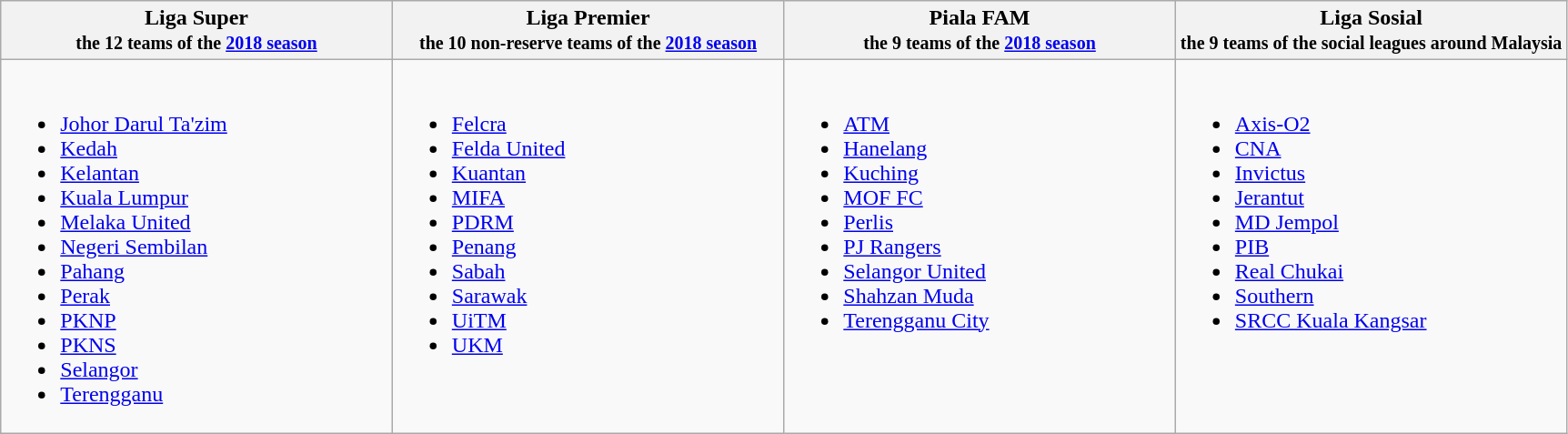<table class="wikitable">
<tr>
<th style="width:25%"><strong>Liga Super</strong><br><small>the 12 teams of the <a href='#'>2018 season</a></small></th>
<th style="width:25%"><strong>Liga Premier</strong><br><small>the 10 non-reserve teams of the <a href='#'>2018 season</a></small></th>
<th style="width:25%"><strong>Piala FAM</strong><br><small>the 9 teams of the <a href='#'>2018 season</a></small></th>
<th style="width:25%"><strong>Liga Sosial</strong><br><small>the 9 teams of the social leagues around Malaysia</small></th>
</tr>
<tr style="vertical-align:top">
<td><br><ul><li><a href='#'>Johor Darul Ta'zim</a></li><li><a href='#'>Kedah</a></li><li><a href='#'>Kelantan</a></li><li><a href='#'>Kuala Lumpur</a></li><li><a href='#'>Melaka United</a></li><li><a href='#'>Negeri Sembilan</a></li><li><a href='#'>Pahang</a></li><li><a href='#'>Perak</a></li><li><a href='#'>PKNP</a></li><li><a href='#'>PKNS</a></li><li><a href='#'>Selangor</a></li><li><a href='#'>Terengganu</a></li></ul></td>
<td><br><ul><li><a href='#'>Felcra</a></li><li><a href='#'>Felda United</a></li><li><a href='#'>Kuantan</a></li><li><a href='#'>MIFA</a></li><li><a href='#'>PDRM</a></li><li><a href='#'>Penang</a></li><li><a href='#'>Sabah</a></li><li><a href='#'>Sarawak</a></li><li><a href='#'>UiTM</a></li><li><a href='#'>UKM</a></li></ul></td>
<td><br><ul><li><a href='#'>ATM</a></li><li><a href='#'>Hanelang</a></li><li><a href='#'>Kuching</a></li><li><a href='#'>MOF FC</a></li><li><a href='#'>Perlis</a></li><li><a href='#'>PJ Rangers</a></li><li><a href='#'>Selangor United</a></li><li><a href='#'>Shahzan Muda</a></li><li><a href='#'>Terengganu City</a></li></ul></td>
<td><br><ul><li><a href='#'>Axis-O2</a></li><li><a href='#'>CNA</a></li><li><a href='#'>Invictus</a></li><li><a href='#'>Jerantut</a></li><li><a href='#'>MD Jempol</a></li><li><a href='#'>PIB</a></li><li><a href='#'>Real Chukai</a></li><li><a href='#'>Southern</a></li><li><a href='#'>SRCC Kuala Kangsar</a></li></ul></td>
</tr>
</table>
